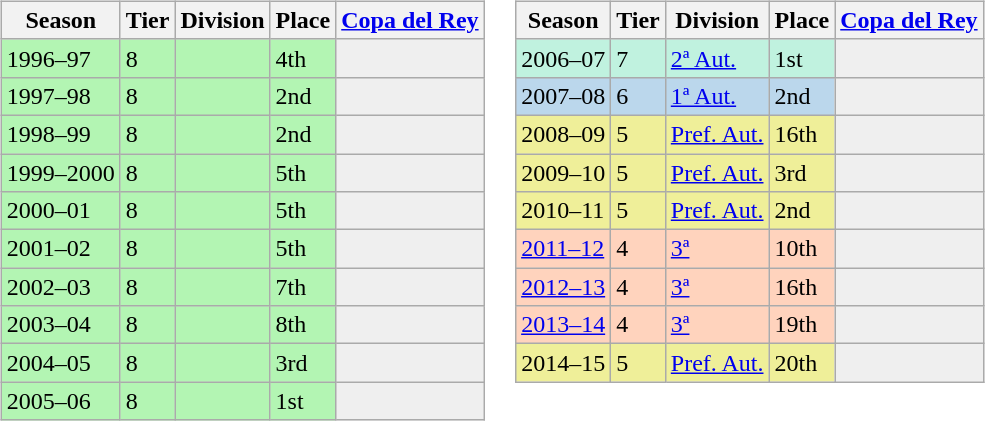<table>
<tr>
<td valign="top" width=0%><br><table class="wikitable">
<tr style="background:#f0f6fa;">
<th>Season</th>
<th>Tier</th>
<th>Division</th>
<th>Place</th>
<th><a href='#'>Copa del Rey</a></th>
</tr>
<tr>
<td style="background:#B3F5B3;">1996–97</td>
<td style="background:#B3F5B3;">8</td>
<td style="background:#B3F5B3;"></td>
<td style="background:#B3F5B3;">4th</td>
<th style="background:#efefef;"></th>
</tr>
<tr>
<td style="background:#B3F5B3;">1997–98</td>
<td style="background:#B3F5B3;">8</td>
<td style="background:#B3F5B3;"></td>
<td style="background:#B3F5B3;">2nd</td>
<th style="background:#efefef;"></th>
</tr>
<tr>
<td style="background:#B3F5B3;">1998–99</td>
<td style="background:#B3F5B3;">8</td>
<td style="background:#B3F5B3;"></td>
<td style="background:#B3F5B3;">2nd</td>
<th style="background:#efefef;"></th>
</tr>
<tr>
<td style="background:#B3F5B3;">1999–2000</td>
<td style="background:#B3F5B3;">8</td>
<td style="background:#B3F5B3;"></td>
<td style="background:#B3F5B3;">5th</td>
<th style="background:#efefef;"></th>
</tr>
<tr>
<td style="background:#B3F5B3;">2000–01</td>
<td style="background:#B3F5B3;">8</td>
<td style="background:#B3F5B3;"></td>
<td style="background:#B3F5B3;">5th</td>
<th style="background:#efefef;"></th>
</tr>
<tr>
<td style="background:#B3F5B3;">2001–02</td>
<td style="background:#B3F5B3;">8</td>
<td style="background:#B3F5B3;"></td>
<td style="background:#B3F5B3;">5th</td>
<th style="background:#efefef;"></th>
</tr>
<tr>
<td style="background:#B3F5B3;">2002–03</td>
<td style="background:#B3F5B3;">8</td>
<td style="background:#B3F5B3;"></td>
<td style="background:#B3F5B3;">7th</td>
<th style="background:#efefef;"></th>
</tr>
<tr>
<td style="background:#B3F5B3;">2003–04</td>
<td style="background:#B3F5B3;">8</td>
<td style="background:#B3F5B3;"></td>
<td style="background:#B3F5B3;">8th</td>
<th style="background:#efefef;"></th>
</tr>
<tr>
<td style="background:#B3F5B3;">2004–05</td>
<td style="background:#B3F5B3;">8</td>
<td style="background:#B3F5B3;"></td>
<td style="background:#B3F5B3;">3rd</td>
<th style="background:#efefef;"></th>
</tr>
<tr>
<td style="background:#B3F5B3;">2005–06</td>
<td style="background:#B3F5B3;">8</td>
<td style="background:#B3F5B3;"></td>
<td style="background:#B3F5B3;">1st</td>
<th style="background:#efefef;"></th>
</tr>
</table>
</td>
<td valign="top" width=0%><br><table class="wikitable">
<tr style="background:#f0f6fa;">
<th>Season</th>
<th>Tier</th>
<th>Division</th>
<th>Place</th>
<th><a href='#'>Copa del Rey</a></th>
</tr>
<tr>
<td style="background:#C0F2DF;">2006–07</td>
<td style="background:#C0F2DF;">7</td>
<td style="background:#C0F2DF;"><a href='#'>2ª Aut.</a></td>
<td style="background:#C0F2DF;">1st</td>
<th style="background:#efefef;"></th>
</tr>
<tr>
<td style="background:#BBD7EC;">2007–08</td>
<td style="background:#BBD7EC;">6</td>
<td style="background:#BBD7EC;"><a href='#'>1ª Aut.</a></td>
<td style="background:#BBD7EC;">2nd</td>
<th style="background:#efefef;"></th>
</tr>
<tr>
<td style="background:#EFEF99;">2008–09</td>
<td style="background:#EFEF99;">5</td>
<td style="background:#EFEF99;"><a href='#'>Pref. Aut.</a></td>
<td style="background:#EFEF99;">16th</td>
<td style="background:#efefef;"></td>
</tr>
<tr>
<td style="background:#EFEF99;">2009–10</td>
<td style="background:#EFEF99;">5</td>
<td style="background:#EFEF99;"><a href='#'>Pref. Aut.</a></td>
<td style="background:#EFEF99;">3rd</td>
<td style="background:#efefef;"></td>
</tr>
<tr>
<td style="background:#EFEF99;">2010–11</td>
<td style="background:#EFEF99;">5</td>
<td style="background:#EFEF99;"><a href='#'>Pref. Aut.</a></td>
<td style="background:#EFEF99;">2nd</td>
<td style="background:#efefef;"></td>
</tr>
<tr>
<td style="background:#FFD3BD;"><a href='#'>2011–12</a></td>
<td style="background:#FFD3BD;">4</td>
<td style="background:#FFD3BD;"><a href='#'>3ª</a></td>
<td style="background:#FFD3BD;">10th</td>
<td style="background:#efefef;"></td>
</tr>
<tr>
<td style="background:#FFD3BD;"><a href='#'>2012–13</a></td>
<td style="background:#FFD3BD;">4</td>
<td style="background:#FFD3BD;"><a href='#'>3ª</a></td>
<td style="background:#FFD3BD;">16th</td>
<td style="background:#efefef;"></td>
</tr>
<tr>
<td style="background:#FFD3BD;"><a href='#'>2013–14</a></td>
<td style="background:#FFD3BD;">4</td>
<td style="background:#FFD3BD;"><a href='#'>3ª</a></td>
<td style="background:#FFD3BD;">19th</td>
<td style="background:#efefef;"></td>
</tr>
<tr>
<td style="background:#EFEF99;">2014–15</td>
<td style="background:#EFEF99;">5</td>
<td style="background:#EFEF99;"><a href='#'>Pref. Aut.</a></td>
<td style="background:#EFEF99;">20th</td>
<td style="background:#efefef;"></td>
</tr>
</table>
</td>
</tr>
</table>
